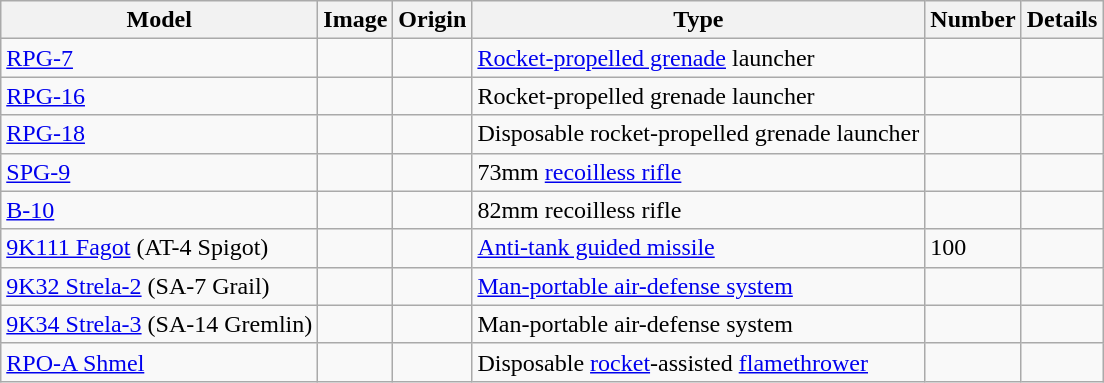<table class="wikitable">
<tr>
<th>Model</th>
<th>Image</th>
<th>Origin</th>
<th>Type</th>
<th>Number</th>
<th>Details</th>
</tr>
<tr>
<td><a href='#'>RPG-7</a></td>
<td></td>
<td></td>
<td><a href='#'>Rocket-propelled grenade</a> launcher</td>
<td></td>
<td></td>
</tr>
<tr>
<td><a href='#'>RPG-16</a></td>
<td></td>
<td></td>
<td>Rocket-propelled grenade launcher</td>
<td></td>
<td></td>
</tr>
<tr>
<td><a href='#'>RPG-18</a></td>
<td></td>
<td></td>
<td>Disposable rocket-propelled grenade launcher</td>
<td></td>
<td></td>
</tr>
<tr>
<td><a href='#'>SPG-9</a></td>
<td></td>
<td></td>
<td>73mm <a href='#'>recoilless rifle</a></td>
<td></td>
<td></td>
</tr>
<tr>
<td><a href='#'>B-10</a></td>
<td></td>
<td></td>
<td>82mm recoilless rifle</td>
<td></td>
<td></td>
</tr>
<tr>
<td><a href='#'>9K111 Fagot</a> (AT-4 Spigot)</td>
<td></td>
<td></td>
<td><a href='#'>Anti-tank guided missile</a></td>
<td>100</td>
<td></td>
</tr>
<tr>
<td><a href='#'>9K32 Strela-2</a> (SA-7 Grail)</td>
<td></td>
<td></td>
<td><a href='#'>Man-portable air-defense system</a></td>
<td></td>
<td></td>
</tr>
<tr>
<td><a href='#'>9K34 Strela-3</a> (SA-14 Gremlin)</td>
<td></td>
<td></td>
<td>Man-portable air-defense system</td>
<td></td>
<td></td>
</tr>
<tr>
<td><a href='#'>RPO-A Shmel</a></td>
<td></td>
<td></td>
<td>Disposable <a href='#'>rocket</a>-assisted <a href='#'>flamethrower</a></td>
<td></td>
<td></td>
</tr>
</table>
